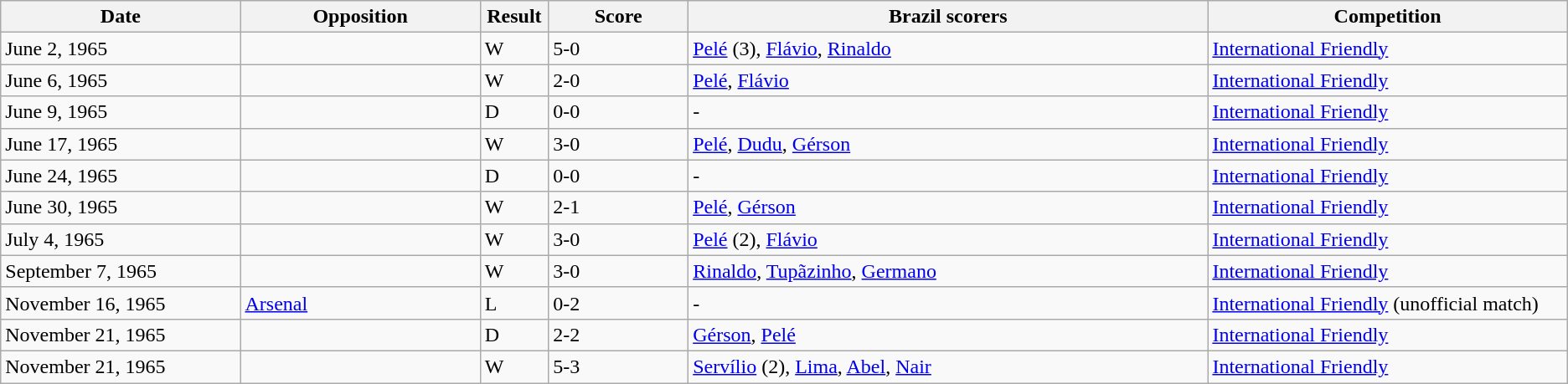<table class="wikitable" style="text-align: left;">
<tr>
<th width=12%>Date</th>
<th width=12%>Opposition</th>
<th width=1%>Result</th>
<th width=7%>Score</th>
<th width=26%>Brazil scorers</th>
<th width=18%>Competition</th>
</tr>
<tr>
<td>June 2, 1965</td>
<td></td>
<td>W</td>
<td>5-0</td>
<td><a href='#'>Pelé</a> (3), <a href='#'>Flávio</a>, <a href='#'>Rinaldo</a></td>
<td><a href='#'>International Friendly</a></td>
</tr>
<tr>
<td>June 6, 1965</td>
<td></td>
<td>W</td>
<td>2-0</td>
<td><a href='#'>Pelé</a>, <a href='#'>Flávio</a></td>
<td><a href='#'>International Friendly</a></td>
</tr>
<tr>
<td>June 9, 1965</td>
<td></td>
<td>D</td>
<td>0-0</td>
<td>-</td>
<td><a href='#'>International Friendly</a></td>
</tr>
<tr>
<td>June 17, 1965</td>
<td></td>
<td>W</td>
<td>3-0</td>
<td><a href='#'>Pelé</a>, <a href='#'>Dudu</a>, <a href='#'>Gérson</a></td>
<td><a href='#'>International Friendly</a></td>
</tr>
<tr>
<td>June 24, 1965</td>
<td></td>
<td>D</td>
<td>0-0</td>
<td>-</td>
<td><a href='#'>International Friendly</a></td>
</tr>
<tr>
<td>June 30, 1965</td>
<td></td>
<td>W</td>
<td>2-1</td>
<td><a href='#'>Pelé</a>, <a href='#'>Gérson</a></td>
<td><a href='#'>International Friendly</a></td>
</tr>
<tr>
<td>July 4, 1965</td>
<td></td>
<td>W</td>
<td>3-0</td>
<td><a href='#'>Pelé</a> (2), <a href='#'>Flávio</a></td>
<td><a href='#'>International Friendly</a></td>
</tr>
<tr>
<td>September 7, 1965</td>
<td></td>
<td>W</td>
<td>3-0</td>
<td><a href='#'>Rinaldo</a>, <a href='#'>Tupãzinho</a>, <a href='#'>Germano</a></td>
<td><a href='#'>International Friendly</a></td>
</tr>
<tr>
<td>November 16, 1965</td>
<td> <a href='#'>Arsenal</a></td>
<td>L</td>
<td>0-2</td>
<td>-</td>
<td><a href='#'>International Friendly</a> (unofficial match)</td>
</tr>
<tr>
<td>November 21, 1965</td>
<td></td>
<td>D</td>
<td>2-2</td>
<td><a href='#'>Gérson</a>, <a href='#'>Pelé</a></td>
<td><a href='#'>International Friendly</a></td>
</tr>
<tr>
<td>November 21, 1965</td>
<td></td>
<td>W</td>
<td>5-3</td>
<td><a href='#'>Servílio</a> (2), <a href='#'>Lima</a>, <a href='#'>Abel</a>, <a href='#'>Nair</a></td>
<td><a href='#'>International Friendly</a></td>
</tr>
</table>
